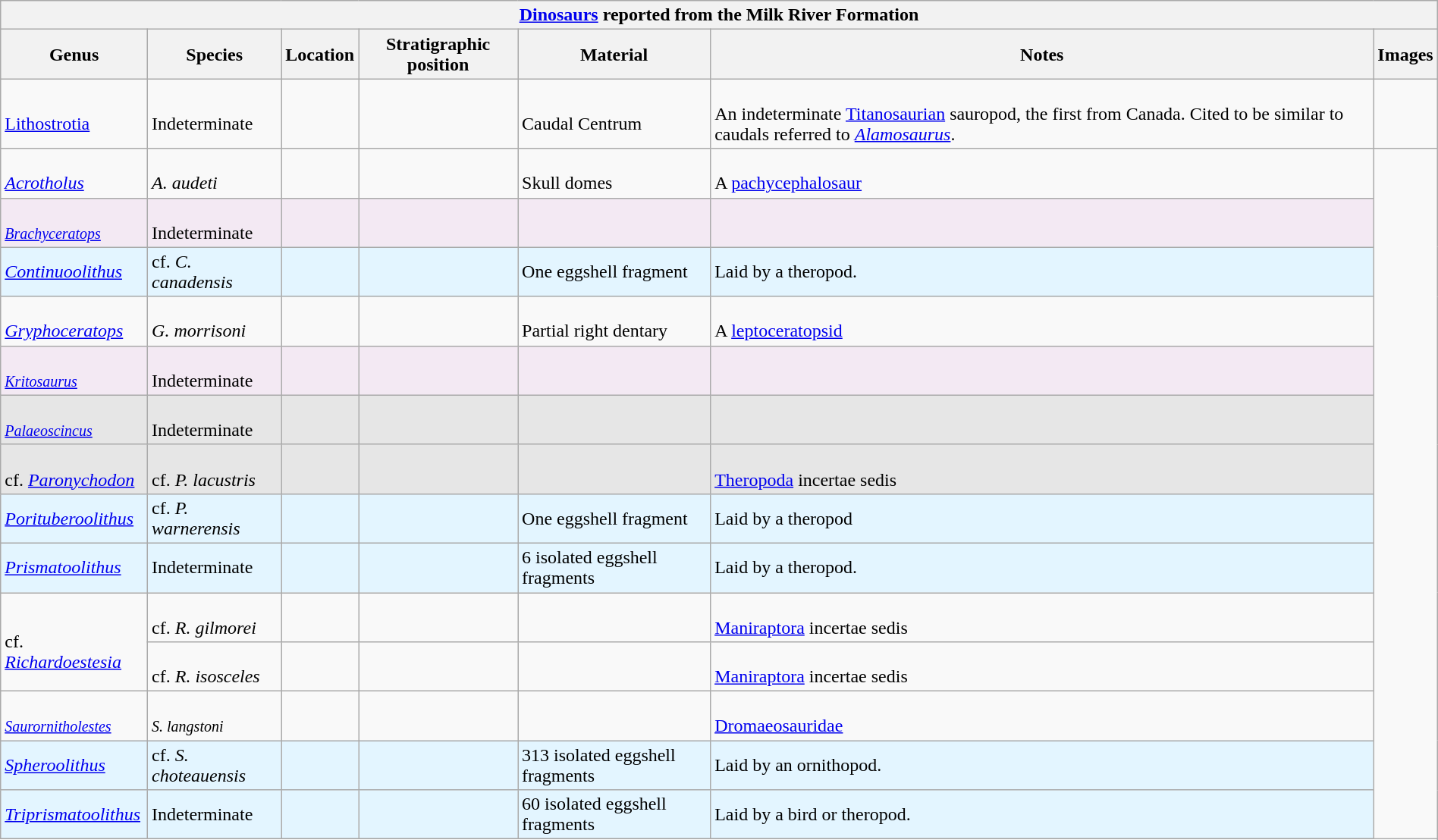<table class="wikitable" align="center" width="100%">
<tr>
<th colspan="7" align="center"><strong><a href='#'>Dinosaurs</a> reported from the Milk River Formation</strong></th>
</tr>
<tr>
<th>Genus</th>
<th>Species</th>
<th>Location</th>
<th>Stratigraphic position</th>
<th>Material</th>
<th>Notes</th>
<th>Images</th>
</tr>
<tr>
<td><br><a href='#'>Lithostrotia</a></td>
<td><br>Indeterminate</td>
<td></td>
<td></td>
<td><br>Caudal Centrum</td>
<td><br>An indeterminate <a href='#'>Titanosaurian</a> sauropod, the first from Canada. Cited to be similar to caudals referred to <em><a href='#'>Alamosaurus</a></em>.</td>
<td></td>
</tr>
<tr>
<td><br><em><a href='#'>Acrotholus</a></em></td>
<td><br><em>A. audeti</em></td>
<td></td>
<td></td>
<td><br>Skull domes</td>
<td><br>A <a href='#'>pachycephalosaur</a></td>
<td rowspan="104"><br>
</td>
</tr>
<tr>
<td style="background:#f3e9f3;"><br><small><em><a href='#'>Brachyceratops</a></em></small></td>
<td style="background:#f3e9f3;"><br>Indeterminate</td>
<td style="background:#f3e9f3;"></td>
<td style="background:#f3e9f3;"></td>
<td style="background:#f3e9f3;"></td>
<td style="background:#f3e9f3;"></td>
</tr>
<tr>
<td style="background:#E3F5FF;"><em><a href='#'>Continuoolithus</a></em></td>
<td style="background:#E3F5FF;">cf. <em>C. canadensis</em></td>
<td style="background:#E3F5FF;"></td>
<td style="background:#E3F5FF;"></td>
<td style="background:#E3F5FF;">One eggshell fragment</td>
<td style="background:#E3F5FF;">Laid by a theropod.</td>
</tr>
<tr>
<td><br><em><a href='#'>Gryphoceratops</a></em></td>
<td><br><em>G. morrisoni</em></td>
<td></td>
<td></td>
<td><br>Partial right dentary</td>
<td><br>A <a href='#'>leptoceratopsid</a></td>
</tr>
<tr>
<td style="background:#f3e9f3;"><br><small><em><a href='#'>Kritosaurus</a></em></small></td>
<td style="background:#f3e9f3;"><br>Indeterminate</td>
<td style="background:#f3e9f3;"></td>
<td style="background:#f3e9f3;"></td>
<td style="background:#f3e9f3;"></td>
<td style="background:#f3e9f3;"></td>
</tr>
<tr>
<td style="background:#E6E6E6;"><br><small><em><a href='#'>Palaeoscincus</a></em></small></td>
<td style="background:#E6E6E6;"><br>Indeterminate</td>
<td style="background:#E6E6E6;"></td>
<td style="background:#E6E6E6;"></td>
<td style="background:#E6E6E6;"></td>
<td style="background:#E6E6E6;"></td>
</tr>
<tr>
<td style="background:#E6E6E6;"><br>cf. <em><a href='#'>Paronychodon</a></em></td>
<td style="background:#E6E6E6;"><br>cf. <em>P. lacustris</em></td>
<td style="background:#E6E6E6;"></td>
<td style="background:#E6E6E6;"></td>
<td style="background:#E6E6E6;"></td>
<td style="background:#E6E6E6;"><br><a href='#'>Theropoda</a> incertae sedis</td>
</tr>
<tr>
<td style="background:#E3F5FF;"><em><a href='#'>Porituberoolithus</a></em></td>
<td style="background:#E3F5FF;">cf. <em>P. warnerensis</em></td>
<td style="background:#E3F5FF;"></td>
<td style="background:#E3F5FF;"></td>
<td style="background:#E3F5FF;">One eggshell fragment</td>
<td style="background:#E3F5FF;">Laid by a theropod</td>
</tr>
<tr>
<td style="background:#E3F5FF;"><em><a href='#'>Prismatoolithus</a></em></td>
<td style="background:#E3F5FF;">Indeterminate</td>
<td style="background:#E3F5FF;"></td>
<td style="background:#E3F5FF;"></td>
<td style="background:#E3F5FF;">6 isolated eggshell fragments</td>
<td style="background:#E3F5FF;">Laid by a theropod.</td>
</tr>
<tr>
<td rowspan="2"><br>cf. <em><a href='#'>Richardoestesia</a></em></td>
<td><br>cf. <em>R. gilmorei</em></td>
<td></td>
<td></td>
<td></td>
<td><br><a href='#'>Maniraptora</a> incertae sedis</td>
</tr>
<tr>
<td><br>cf. <em>R. isosceles</em></td>
<td></td>
<td></td>
<td></td>
<td><br><a href='#'>Maniraptora</a> incertae sedis</td>
</tr>
<tr>
<td><br><small><em><a href='#'>Saurornitholestes</a></em></small></td>
<td><br><small><em>S. langstoni</em></small></td>
<td></td>
<td></td>
<td></td>
<td><br><a href='#'>Dromaeosauridae</a></td>
</tr>
<tr>
<td style="background:#E3F5FF;"><em><a href='#'>Spheroolithus</a></em></td>
<td style="background:#E3F5FF;">cf. <em>S. choteauensis</em></td>
<td style="background:#E3F5FF;"></td>
<td style="background:#E3F5FF;"></td>
<td style="background:#E3F5FF;">313 isolated eggshell fragments</td>
<td style="background:#E3F5FF;">Laid by an ornithopod.</td>
</tr>
<tr>
<td style="background:#E3F5FF;"><em><a href='#'>Triprismatoolithus</a></em></td>
<td style="background:#E3F5FF;">Indeterminate</td>
<td style="background:#E3F5FF;"></td>
<td style="background:#E3F5FF;"></td>
<td style="background:#E3F5FF;">60 isolated eggshell fragments</td>
<td style="background:#E3F5FF;">Laid by a bird or theropod.</td>
</tr>
<tr>
</tr>
</table>
